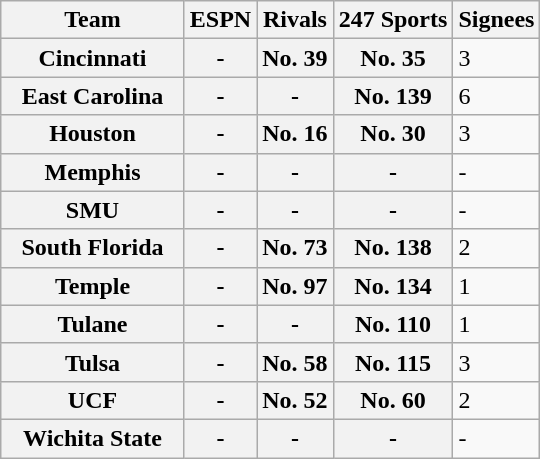<table class="wikitable">
<tr>
<th width="115">Team</th>
<th>ESPN</th>
<th>Rivals</th>
<th>247 Sports</th>
<th>Signees</th>
</tr>
<tr>
<th style=>Cincinnati</th>
<th>-</th>
<th>No. 39</th>
<th>No. 35</th>
<td>3</td>
</tr>
<tr>
<th style=>East Carolina</th>
<th>-</th>
<th>-</th>
<th>No. 139</th>
<td>6</td>
</tr>
<tr>
<th style=>Houston</th>
<th>-</th>
<th>No. 16</th>
<th>No. 30</th>
<td>3</td>
</tr>
<tr>
<th style=>Memphis</th>
<th>-</th>
<th>-</th>
<th>-</th>
<td>-</td>
</tr>
<tr>
<th style=>SMU</th>
<th>-</th>
<th>-</th>
<th>-</th>
<td>-</td>
</tr>
<tr>
<th style=>South Florida</th>
<th>-</th>
<th>No. 73</th>
<th>No. 138</th>
<td>2</td>
</tr>
<tr>
<th style=>Temple</th>
<th>-</th>
<th>No. 97</th>
<th>No. 134</th>
<td>1</td>
</tr>
<tr>
<th style=>Tulane</th>
<th>-</th>
<th>-</th>
<th>No. 110</th>
<td>1</td>
</tr>
<tr>
<th style=>Tulsa</th>
<th>-</th>
<th>No. 58</th>
<th>No. 115</th>
<td>3</td>
</tr>
<tr>
<th style=>UCF</th>
<th>-</th>
<th>No. 52</th>
<th>No. 60</th>
<td>2</td>
</tr>
<tr>
<th style=>Wichita State</th>
<th>-</th>
<th>-</th>
<th>-</th>
<td>-</td>
</tr>
</table>
